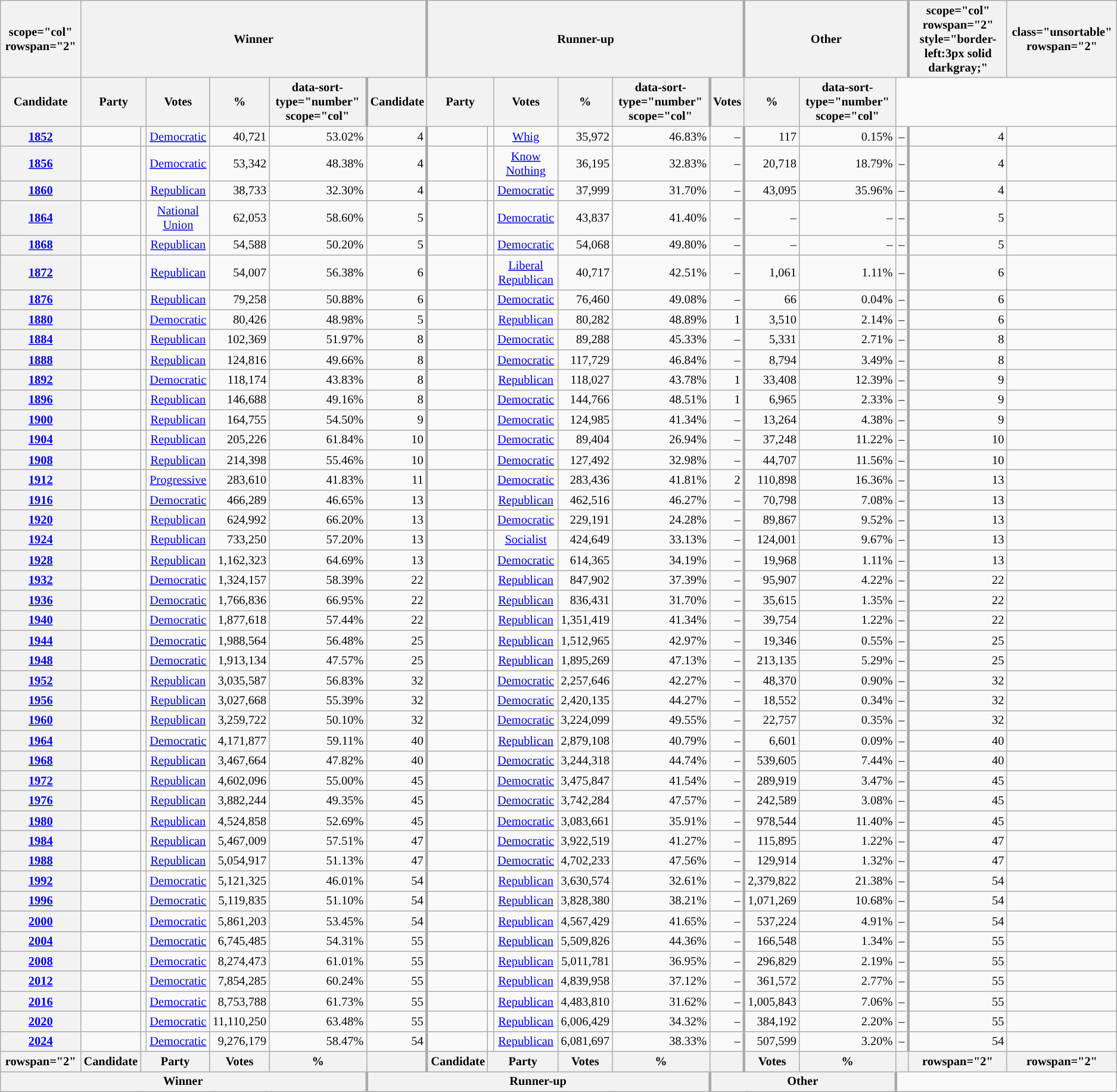<table class="wikitable sortable" style="font-size:85%; text-align:right;">
<tr>
<th>scope="col" rowspan="2" </th>
<th scope="col" colspan="6">Winner</th>
<th scope="col" colspan="6" style="border-left:3px solid darkgray; border-right:3px solid darkgray;">Runner-up</th>
<th scope="col" colspan="3" style="border-left:3px solid darkgray; border-right:3px solid darkgray;">Other</th>
<th>scope="col" rowspan="2" style="border-left:3px solid darkgray;" </th>
<th>class="unsortable" rowspan="2" </th>
</tr>
<tr>
<th scope="col">Candidate</th>
<th scope="col" colspan="2">Party</th>
<th data-sort-type="number" scope="col">Votes</th>
<th data-sort-type="number" scope="col">%</th>
<th>data-sort-type="number" scope="col" </th>
<th scope="col" style="border-left:3px solid darkgray;">Candidate</th>
<th scope="col" colspan="2">Party</th>
<th data-sort-type="number" scope="col">Votes</th>
<th data-sort-type="number" scope="col">%</th>
<th>data-sort-type="number" scope="col" </th>
<th data-sort-type="number" scope="col" style="border-left:3px solid darkgray;">Votes</th>
<th data-sort-type="number" scope="col">%</th>
<th>data-sort-type="number" scope="col" </th>
</tr>
<tr>
<th><a href='#'>1852</a></th>
<td style="text-align:left;"><strong></strong></td>
<td style="background-color:"></td>
<td style="text-align:center;"><a href='#'>Democratic</a></td>
<td>40,721</td>
<td>53.02%</td>
<td>4</td>
<td style="text-align:left; border-left:3px solid darkgray;"></td>
<td style="background-color:"></td>
<td style="text-align:center;"><a href='#'>Whig</a></td>
<td>35,972</td>
<td>46.83%</td>
<td>–</td>
<td style="border-left:3px solid darkgray;">117</td>
<td>0.15%</td>
<td>–</td>
<td style="border-left:3px solid darkgray;">4</td>
<td></td>
</tr>
<tr>
<th><a href='#'>1856</a></th>
<td style="text-align:left;"><strong></strong></td>
<td style="background-color:"></td>
<td style="text-align:center;"><a href='#'>Democratic</a></td>
<td>53,342</td>
<td>48.38%</td>
<td>4</td>
<td style="text-align:left; border-left:3px solid darkgray;"></td>
<td style="background-color:"></td>
<td style="text-align:center;"><a href='#'>Know Nothing</a></td>
<td>36,195</td>
<td>32.83%</td>
<td>–</td>
<td style="border-left:3px solid darkgray;">20,718</td>
<td>18.79%</td>
<td>–</td>
<td style="border-left:3px solid darkgray;">4</td>
<td></td>
</tr>
<tr>
<th><a href='#'>1860</a></th>
<td style="text-align:left;"><strong></strong></td>
<td style="background-color:"></td>
<td style="text-align:center;"><a href='#'>Republican</a></td>
<td>38,733</td>
<td>32.30%</td>
<td>4</td>
<td style="text-align:left; border-left:3px solid darkgray;"></td>
<td style="background-color:"></td>
<td style="text-align:center;"><a href='#'>Democratic</a></td>
<td>37,999</td>
<td>31.70%</td>
<td>–</td>
<td style="border-left:3px solid darkgray;">43,095</td>
<td>35.96%</td>
<td>–</td>
<td style="border-left:3px solid darkgray;">4</td>
<td></td>
</tr>
<tr>
<th><a href='#'>1864</a></th>
<td style="text-align:left;"><strong></strong></td>
<td style="background-color:"></td>
<td style="text-align:center;"><a href='#'>National Union</a></td>
<td>62,053</td>
<td>58.60%</td>
<td>5</td>
<td style="text-align:left; border-left:3px solid darkgray;"></td>
<td style="background-color:"></td>
<td style="text-align:center;"><a href='#'>Democratic</a></td>
<td>43,837</td>
<td>41.40%</td>
<td>–</td>
<td style="border-left:3px solid darkgray;">–</td>
<td>–</td>
<td>–</td>
<td style="border-left:3px solid darkgray;">5</td>
<td></td>
</tr>
<tr>
<th><a href='#'>1868</a></th>
<td style="text-align:left;"><strong></strong></td>
<td style="background-color:"></td>
<td style="text-align:center;"><a href='#'>Republican</a></td>
<td>54,588</td>
<td>50.20%</td>
<td>5</td>
<td style="text-align:left; border-left:3px solid darkgray;"></td>
<td style="background-color:"></td>
<td style="text-align:center;"><a href='#'>Democratic</a></td>
<td>54,068</td>
<td>49.80%</td>
<td>–</td>
<td style="border-left:3px solid darkgray;">–</td>
<td>–</td>
<td>–</td>
<td style="border-left:3px solid darkgray;">5</td>
<td></td>
</tr>
<tr>
<th><a href='#'>1872</a></th>
<td style="text-align:left;"><strong></strong></td>
<td style="background-color:"></td>
<td style="text-align:center;"><a href='#'>Republican</a></td>
<td>54,007</td>
<td>56.38%</td>
<td>6</td>
<td style="text-align:left; border-left:3px solid darkgray;"></td>
<td style="background-color:"></td>
<td style="text-align:center;"><a href='#'>Liberal Republican</a></td>
<td>40,717</td>
<td>42.51%</td>
<td>–</td>
<td style="border-left:3px solid darkgray;">1,061</td>
<td>1.11%</td>
<td>–</td>
<td style="border-left:3px solid darkgray;">6</td>
<td></td>
</tr>
<tr>
<th><a href='#'>1876</a></th>
<td style="text-align:left;"><strong></strong></td>
<td style="background-color:"></td>
<td style="text-align:center;"><a href='#'>Republican</a></td>
<td>79,258</td>
<td>50.88%</td>
<td>6</td>
<td style="text-align:left; border-left:3px solid darkgray;"></td>
<td style="background-color:"></td>
<td style="text-align:center;"><a href='#'>Democratic</a></td>
<td>76,460</td>
<td>49.08%</td>
<td>–</td>
<td style="border-left:3px solid darkgray;">66</td>
<td>0.04%</td>
<td>–</td>
<td style="border-left:3px solid darkgray;">6</td>
<td></td>
</tr>
<tr>
<th><a href='#'>1880</a></th>
<td style="text-align:left;"></td>
<td style="background-color:"></td>
<td style="text-align:center;"><a href='#'>Democratic</a></td>
<td>80,426</td>
<td>48.98%</td>
<td>5</td>
<td style="text-align:left; border-left:3px solid darkgray;"><strong></strong></td>
<td style="background-color:"></td>
<td style="text-align:center;"><a href='#'>Republican</a></td>
<td>80,282</td>
<td>48.89%</td>
<td>1</td>
<td style="border-left:3px solid darkgray;">3,510</td>
<td>2.14%</td>
<td>–</td>
<td style="border-left:3px solid darkgray;">6</td>
<td></td>
</tr>
<tr>
<th><a href='#'>1884</a></th>
<td style="text-align:left;"></td>
<td style="background-color:"></td>
<td style="text-align:center;"><a href='#'>Republican</a></td>
<td>102,369</td>
<td>51.97%</td>
<td>8</td>
<td style="text-align:left; border-left:3px solid darkgray;"><strong></strong></td>
<td style="background-color:"></td>
<td style="text-align:center;"><a href='#'>Democratic</a></td>
<td>89,288</td>
<td>45.33%</td>
<td>–</td>
<td style="border-left:3px solid darkgray;">5,331</td>
<td>2.71%</td>
<td>–</td>
<td style="border-left:3px solid darkgray;">8</td>
<td></td>
</tr>
<tr>
<th><a href='#'>1888</a></th>
<td style="text-align:left;"><strong></strong></td>
<td style="background-color:"></td>
<td style="text-align:center;"><a href='#'>Republican</a></td>
<td>124,816</td>
<td>49.66%</td>
<td>8</td>
<td style="text-align:left; border-left:3px solid darkgray;"></td>
<td style="background-color:"></td>
<td style="text-align:center;"><a href='#'>Democratic</a></td>
<td>117,729</td>
<td>46.84%</td>
<td>–</td>
<td style="border-left:3px solid darkgray;">8,794</td>
<td>3.49%</td>
<td>–</td>
<td style="border-left:3px solid darkgray;">8</td>
<td></td>
</tr>
<tr>
<th><a href='#'>1892</a></th>
<td style="text-align:left;"><strong></strong></td>
<td style="background-color:"></td>
<td style="text-align:center;"><a href='#'>Democratic</a></td>
<td>118,174</td>
<td>43.83%</td>
<td>8</td>
<td style="text-align:left; border-left:3px solid darkgray;"></td>
<td style="background-color:"></td>
<td style="text-align:center;"><a href='#'>Republican</a></td>
<td>118,027</td>
<td>43.78%</td>
<td>1</td>
<td style="border-left:3px solid darkgray;">33,408</td>
<td>12.39%</td>
<td>–</td>
<td style="border-left:3px solid darkgray;">9</td>
<td></td>
</tr>
<tr>
<th><a href='#'>1896</a></th>
<td style="text-align:left;"><strong></strong></td>
<td style="background-color:"></td>
<td style="text-align:center;"><a href='#'>Republican</a></td>
<td>146,688</td>
<td>49.16%</td>
<td>8</td>
<td style="text-align:left; border-left:3px solid darkgray;"></td>
<td style="background-color:"></td>
<td style="text-align:center;"><a href='#'>Democratic</a></td>
<td>144,766</td>
<td>48.51%</td>
<td>1</td>
<td style="border-left:3px solid darkgray;">6,965</td>
<td>2.33%</td>
<td>–</td>
<td style="border-left:3px solid darkgray;">9</td>
<td></td>
</tr>
<tr>
<th><a href='#'>1900</a></th>
<td style="text-align:left;"><strong></strong></td>
<td style="background-color:"></td>
<td style="text-align:center;"><a href='#'>Republican</a></td>
<td>164,755</td>
<td>54.50%</td>
<td>9</td>
<td style="text-align:left; border-left:3px solid darkgray;"></td>
<td style="background-color:"></td>
<td style="text-align:center;"><a href='#'>Democratic</a></td>
<td>124,985</td>
<td>41.34%</td>
<td>–</td>
<td style="border-left:3px solid darkgray;">13,264</td>
<td>4.38%</td>
<td>–</td>
<td style="border-left:3px solid darkgray;">9</td>
<td></td>
</tr>
<tr>
<th><a href='#'>1904</a></th>
<td style="text-align:left;"><strong></strong></td>
<td style="background-color:"></td>
<td style="text-align:center;"><a href='#'>Republican</a></td>
<td>205,226</td>
<td>61.84%</td>
<td>10</td>
<td style="text-align:left; border-left:3px solid darkgray;"></td>
<td style="background-color:"></td>
<td style="text-align:center;"><a href='#'>Democratic</a></td>
<td>89,404</td>
<td>26.94%</td>
<td>–</td>
<td style="border-left:3px solid darkgray;">37,248</td>
<td>11.22%</td>
<td>–</td>
<td style="border-left:3px solid darkgray;">10</td>
<td></td>
</tr>
<tr>
<th><a href='#'>1908</a></th>
<td style="text-align:left;"><strong></strong></td>
<td style="background-color:"></td>
<td style="text-align:center;"><a href='#'>Republican</a></td>
<td>214,398</td>
<td>55.46%</td>
<td>10</td>
<td style="text-align:left; border-left:3px solid darkgray;"></td>
<td style="background-color:"></td>
<td style="text-align:center;"><a href='#'>Democratic</a></td>
<td>127,492</td>
<td>32.98%</td>
<td>–</td>
<td style="border-left:3px solid darkgray;">44,707</td>
<td>11.56%</td>
<td>–</td>
<td style="border-left:3px solid darkgray;">10</td>
<td></td>
</tr>
<tr>
<th><a href='#'>1912</a></th>
<td style="text-align:left;"></td>
<td style="background-color:"></td>
<td style="text-align:center;"><a href='#'>Progressive</a></td>
<td>283,610</td>
<td>41.83%</td>
<td>11</td>
<td style="text-align:left; border-left:3px solid darkgray;"><strong></strong></td>
<td style="background-color:"></td>
<td style="text-align:center;"><a href='#'>Democratic</a></td>
<td>283,436</td>
<td>41.81%</td>
<td>2</td>
<td style="border-left:3px solid darkgray;">110,898</td>
<td>16.36%</td>
<td>–</td>
<td style="border-left:3px solid darkgray;">13</td>
<td></td>
</tr>
<tr>
<th><a href='#'>1916</a></th>
<td style="text-align:left;"><strong></strong></td>
<td style="background-color:"></td>
<td style="text-align:center;"><a href='#'>Democratic</a></td>
<td>466,289</td>
<td>46.65%</td>
<td>13</td>
<td style="text-align:left; border-left:3px solid darkgray;"></td>
<td style="background-color:"></td>
<td style="text-align:center;"><a href='#'>Republican</a></td>
<td>462,516</td>
<td>46.27%</td>
<td>–</td>
<td style="border-left:3px solid darkgray;">70,798</td>
<td>7.08%</td>
<td>–</td>
<td style="border-left:3px solid darkgray;">13</td>
<td></td>
</tr>
<tr>
<th><a href='#'>1920</a></th>
<td style="text-align:left;"><strong></strong></td>
<td style="background-color:"></td>
<td style="text-align:center;"><a href='#'>Republican</a></td>
<td>624,992</td>
<td>66.20%</td>
<td>13</td>
<td style="text-align:left; border-left:3px solid darkgray;"></td>
<td style="background-color:"></td>
<td style="text-align:center;"><a href='#'>Democratic</a></td>
<td>229,191</td>
<td>24.28%</td>
<td>–</td>
<td style="border-left:3px solid darkgray;">89,867</td>
<td>9.52%</td>
<td>–</td>
<td style="border-left:3px solid darkgray;">13</td>
<td></td>
</tr>
<tr>
<th><a href='#'>1924</a></th>
<td style="text-align:left;"><strong></strong></td>
<td style="background-color:"></td>
<td style="text-align:center;"><a href='#'>Republican</a></td>
<td>733,250</td>
<td>57.20%</td>
<td>13</td>
<td style="text-align:left; border-left:3px solid darkgray;"></td>
<td style="background-color:"></td>
<td style="text-align:center;"><a href='#'>Socialist</a></td>
<td>424,649</td>
<td>33.13%</td>
<td>–</td>
<td style="border-left:3px solid darkgray;">124,001</td>
<td>9.67%</td>
<td>–</td>
<td style="border-left:3px solid darkgray;">13</td>
<td></td>
</tr>
<tr>
<th><a href='#'>1928</a></th>
<td style="text-align:left;"><strong></strong></td>
<td style="background-color:"></td>
<td style="text-align:center;"><a href='#'>Republican</a></td>
<td>1,162,323</td>
<td>64.69%</td>
<td>13</td>
<td style="text-align:left; border-left:3px solid darkgray;"></td>
<td style="background-color:"></td>
<td style="text-align:center;"><a href='#'>Democratic</a></td>
<td>614,365</td>
<td>34.19%</td>
<td>–</td>
<td style="border-left:3px solid darkgray;">19,968</td>
<td>1.11%</td>
<td>–</td>
<td style="border-left:3px solid darkgray;">13</td>
<td></td>
</tr>
<tr>
<th><a href='#'>1932</a></th>
<td style="text-align:left;"><strong></strong></td>
<td style="background-color:"></td>
<td style="text-align:center;"><a href='#'>Democratic</a></td>
<td>1,324,157</td>
<td>58.39%</td>
<td>22</td>
<td style="text-align:left; border-left:3px solid darkgray;"></td>
<td style="background-color:"></td>
<td style="text-align:center;"><a href='#'>Republican</a></td>
<td>847,902</td>
<td>37.39%</td>
<td>–</td>
<td style="border-left:3px solid darkgray;">95,907</td>
<td>4.22%</td>
<td>–</td>
<td style="border-left:3px solid darkgray;">22</td>
<td></td>
</tr>
<tr>
<th><a href='#'>1936</a></th>
<td style="text-align:left;"><strong></strong></td>
<td style="background-color:"></td>
<td style="text-align:center;"><a href='#'>Democratic</a></td>
<td>1,766,836</td>
<td>66.95%</td>
<td>22</td>
<td style="text-align:left; border-left:3px solid darkgray;"></td>
<td style="background-color:"></td>
<td style="text-align:center;"><a href='#'>Republican</a></td>
<td>836,431</td>
<td>31.70%</td>
<td>–</td>
<td style="border-left:3px solid darkgray;">35,615</td>
<td>1.35%</td>
<td>–</td>
<td style="border-left:3px solid darkgray;">22</td>
<td></td>
</tr>
<tr>
<th><a href='#'>1940</a></th>
<td style="text-align:left;"><strong></strong></td>
<td style="background-color:"></td>
<td style="text-align:center;"><a href='#'>Democratic</a></td>
<td>1,877,618</td>
<td>57.44%</td>
<td>22</td>
<td style="text-align:left; border-left:3px solid darkgray;"></td>
<td style="background-color:"></td>
<td style="text-align:center;"><a href='#'>Republican</a></td>
<td>1,351,419</td>
<td>41.34%</td>
<td>–</td>
<td style="border-left:3px solid darkgray;">39,754</td>
<td>1.22%</td>
<td>–</td>
<td style="border-left:3px solid darkgray;">22</td>
<td></td>
</tr>
<tr>
<th><a href='#'>1944</a></th>
<td style="text-align:left;"><strong></strong></td>
<td style="background-color:"></td>
<td style="text-align:center;"><a href='#'>Democratic</a></td>
<td>1,988,564</td>
<td>56.48%</td>
<td>25</td>
<td style="text-align:left; border-left:3px solid darkgray;"></td>
<td style="background-color:"></td>
<td style="text-align:center;"><a href='#'>Republican</a></td>
<td>1,512,965</td>
<td>42.97%</td>
<td>–</td>
<td style="border-left:3px solid darkgray;">19,346</td>
<td>0.55%</td>
<td>–</td>
<td style="border-left:3px solid darkgray;">25</td>
<td></td>
</tr>
<tr>
<th><a href='#'>1948</a></th>
<td style="text-align:left;"><strong></strong></td>
<td style="background-color:"></td>
<td style="text-align:center;"><a href='#'>Democratic</a></td>
<td>1,913,134</td>
<td>47.57%</td>
<td>25</td>
<td style="text-align:left; border-left:3px solid darkgray;"></td>
<td style="background-color:"></td>
<td style="text-align:center;"><a href='#'>Republican</a></td>
<td>1,895,269</td>
<td>47.13%</td>
<td>–</td>
<td style="border-left:3px solid darkgray;">213,135</td>
<td>5.29%</td>
<td>–</td>
<td style="border-left:3px solid darkgray;">25</td>
<td></td>
</tr>
<tr>
<th><a href='#'>1952</a></th>
<td style="text-align:left;"><strong></strong></td>
<td style="background-color:"></td>
<td style="text-align:center;"><a href='#'>Republican</a></td>
<td>3,035,587</td>
<td>56.83%</td>
<td>32</td>
<td style="text-align:left; border-left:3px solid darkgray;"></td>
<td style="background-color:"></td>
<td style="text-align:center;"><a href='#'>Democratic</a></td>
<td>2,257,646</td>
<td>42.27%</td>
<td>–</td>
<td style="border-left:3px solid darkgray;">48,370</td>
<td>0.90%</td>
<td>–</td>
<td style="border-left:3px solid darkgray;">32</td>
<td></td>
</tr>
<tr>
<th><a href='#'>1956</a></th>
<td style="text-align:left;"><strong></strong></td>
<td style="background-color:"></td>
<td style="text-align:center;"><a href='#'>Republican</a></td>
<td>3,027,668</td>
<td>55.39%</td>
<td>32</td>
<td style="text-align:left; border-left:3px solid darkgray;"></td>
<td style="background-color:"></td>
<td style="text-align:center;"><a href='#'>Democratic</a></td>
<td>2,420,135</td>
<td>44.27%</td>
<td>–</td>
<td style="border-left:3px solid darkgray;">18,552</td>
<td>0.34%</td>
<td>–</td>
<td style="border-left:3px solid darkgray;">32</td>
<td></td>
</tr>
<tr>
<th><a href='#'>1960</a></th>
<td style="text-align:left;"></td>
<td style="background-color:"></td>
<td style="text-align:center;"><a href='#'>Republican</a></td>
<td>3,259,722</td>
<td>50.10%</td>
<td>32</td>
<td style="text-align:left; border-left:3px solid darkgray;"><strong></strong></td>
<td style="background-color:"></td>
<td style="text-align:center;"><a href='#'>Democratic</a></td>
<td>3,224,099</td>
<td>49.55%</td>
<td>–</td>
<td style="border-left:3px solid darkgray;">22,757</td>
<td>0.35%</td>
<td>–</td>
<td style="border-left:3px solid darkgray;">32</td>
<td></td>
</tr>
<tr>
<th><a href='#'>1964</a></th>
<td style="text-align:left;"><strong></strong></td>
<td style="background-color:"></td>
<td style="text-align:center;"><a href='#'>Democratic</a></td>
<td>4,171,877</td>
<td>59.11%</td>
<td>40</td>
<td style="text-align:left; border-left:3px solid darkgray;"></td>
<td style="background-color:"></td>
<td style="text-align:center;"><a href='#'>Republican</a></td>
<td>2,879,108</td>
<td>40.79%</td>
<td>–</td>
<td style="border-left:3px solid darkgray;">6,601</td>
<td>0.09%</td>
<td>–</td>
<td style="border-left:3px solid darkgray;">40</td>
<td></td>
</tr>
<tr>
<th><a href='#'>1968</a></th>
<td style="text-align:left;"><strong></strong></td>
<td style="background-color:"></td>
<td style="text-align:center;"><a href='#'>Republican</a></td>
<td>3,467,664</td>
<td>47.82%</td>
<td>40</td>
<td style="text-align:left; border-left:3px solid darkgray;"></td>
<td style="background-color:"></td>
<td style="text-align:center;"><a href='#'>Democratic</a></td>
<td>3,244,318</td>
<td>44.74%</td>
<td>–</td>
<td style="border-left:3px solid darkgray;">539,605</td>
<td>7.44%</td>
<td>–</td>
<td style="border-left:3px solid darkgray;">40</td>
<td></td>
</tr>
<tr>
<th><a href='#'>1972</a></th>
<td style="text-align:left;"><strong></strong></td>
<td style="background-color:"></td>
<td style="text-align:center;"><a href='#'>Republican</a></td>
<td>4,602,096</td>
<td>55.00%</td>
<td>45</td>
<td style="text-align:left; border-left:3px solid darkgray;"></td>
<td style="background-color:"></td>
<td style="text-align:center;"><a href='#'>Democratic</a></td>
<td>3,475,847</td>
<td>41.54%</td>
<td>–</td>
<td style="border-left:3px solid darkgray;">289,919</td>
<td>3.47%</td>
<td>–</td>
<td style="border-left:3px solid darkgray;">45</td>
<td></td>
</tr>
<tr>
<th><a href='#'>1976</a></th>
<td style="text-align:left;"></td>
<td style="background-color:"></td>
<td style="text-align:center;"><a href='#'>Republican</a></td>
<td>3,882,244</td>
<td>49.35%</td>
<td>45</td>
<td style="text-align:left; border-left:3px solid darkgray;"><strong></strong></td>
<td style="background-color:"></td>
<td style="text-align:center;"><a href='#'>Democratic</a></td>
<td>3,742,284</td>
<td>47.57%</td>
<td>–</td>
<td style="border-left:3px solid darkgray;">242,589</td>
<td>3.08%</td>
<td>–</td>
<td style="border-left:3px solid darkgray;">45</td>
<td></td>
</tr>
<tr>
<th><a href='#'>1980</a></th>
<td style="text-align:left;"><strong></strong></td>
<td style="background-color:"></td>
<td style="text-align:center;"><a href='#'>Republican</a></td>
<td>4,524,858</td>
<td>52.69%</td>
<td>45</td>
<td style="text-align:left; border-left:3px solid darkgray;"></td>
<td style="background-color:"></td>
<td style="text-align:center;"><a href='#'>Democratic</a></td>
<td>3,083,661</td>
<td>35.91%</td>
<td>–</td>
<td style="border-left:3px solid darkgray;">978,544</td>
<td>11.40%</td>
<td>–</td>
<td style="border-left:3px solid darkgray;">45</td>
<td></td>
</tr>
<tr>
<th><a href='#'>1984</a></th>
<td style="text-align:left;"><strong></strong></td>
<td style="background-color:"></td>
<td style="text-align:center;"><a href='#'>Republican</a></td>
<td>5,467,009</td>
<td>57.51%</td>
<td>47</td>
<td style="text-align:left; border-left:3px solid darkgray;"></td>
<td style="background-color:"></td>
<td style="text-align:center;"><a href='#'>Democratic</a></td>
<td>3,922,519</td>
<td>41.27%</td>
<td>–</td>
<td style="border-left:3px solid darkgray;">115,895</td>
<td>1.22%</td>
<td>–</td>
<td style="border-left:3px solid darkgray;">47</td>
<td></td>
</tr>
<tr>
<th><a href='#'>1988</a></th>
<td style="text-align:left;"><strong></strong></td>
<td style="background-color:"></td>
<td style="text-align:center;"><a href='#'>Republican</a></td>
<td>5,054,917</td>
<td>51.13%</td>
<td>47</td>
<td style="text-align:left; border-left:3px solid darkgray;"></td>
<td style="background-color:"></td>
<td style="text-align:center;"><a href='#'>Democratic</a></td>
<td>4,702,233</td>
<td>47.56%</td>
<td>–</td>
<td style="border-left:3px solid darkgray;">129,914</td>
<td>1.32%</td>
<td>–</td>
<td style="border-left:3px solid darkgray;">47</td>
<td></td>
</tr>
<tr>
<th><a href='#'>1992</a></th>
<td style="text-align:left;"><strong></strong></td>
<td style="background-color:"></td>
<td style="text-align:center;"><a href='#'>Democratic</a></td>
<td>5,121,325</td>
<td>46.01%</td>
<td>54</td>
<td style="text-align:left; border-left:3px solid darkgray;"></td>
<td style="background-color:"></td>
<td style="text-align:center;"><a href='#'>Republican</a></td>
<td>3,630,574</td>
<td>32.61%</td>
<td>–</td>
<td style="border-left:3px solid darkgray;">2,379,822</td>
<td>21.38%</td>
<td>–</td>
<td style="border-left:3px solid darkgray;">54</td>
<td></td>
</tr>
<tr>
<th><a href='#'>1996</a></th>
<td style="text-align:left;"><strong></strong></td>
<td style="background-color:"></td>
<td style="text-align:center;"><a href='#'>Democratic</a></td>
<td>5,119,835</td>
<td>51.10%</td>
<td>54</td>
<td style="text-align:left; border-left:3px solid darkgray;"></td>
<td style="background-color:"></td>
<td style="text-align:center;"><a href='#'>Republican</a></td>
<td>3,828,380</td>
<td>38.21%</td>
<td>–</td>
<td style="border-left:3px solid darkgray;">1,071,269</td>
<td>10.68%</td>
<td>–</td>
<td style="border-left:3px solid darkgray;">54</td>
<td></td>
</tr>
<tr>
<th><a href='#'>2000</a></th>
<td style="text-align:left;"></td>
<td style="background-color:"></td>
<td style="text-align:center;"><a href='#'>Democratic</a></td>
<td>5,861,203</td>
<td>53.45%</td>
<td>54</td>
<td style="text-align:left; border-left:3px solid darkgray;"><strong></strong></td>
<td style="background-color:"></td>
<td style="text-align:center;"><a href='#'>Republican</a></td>
<td>4,567,429</td>
<td>41.65%</td>
<td>–</td>
<td style="border-left:3px solid darkgray;">537,224</td>
<td>4.91%</td>
<td>–</td>
<td style="border-left:3px solid darkgray;">54</td>
<td></td>
</tr>
<tr>
<th><a href='#'>2004</a></th>
<td style="text-align:left;"></td>
<td style="background-color:"></td>
<td style="text-align:center;"><a href='#'>Democratic</a></td>
<td>6,745,485</td>
<td>54.31%</td>
<td>55</td>
<td style="text-align:left; border-left:3px solid darkgray;"><strong></strong></td>
<td style="background-color:"></td>
<td style="text-align:center;"><a href='#'>Republican</a></td>
<td>5,509,826</td>
<td>44.36%</td>
<td>–</td>
<td style="border-left:3px solid darkgray;">166,548</td>
<td>1.34%</td>
<td>–</td>
<td style="border-left:3px solid darkgray;">55</td>
<td></td>
</tr>
<tr>
<th><a href='#'>2008</a></th>
<td style="text-align:left;"><strong></strong></td>
<td style="background-color:"></td>
<td style="text-align:center;"><a href='#'>Democratic</a></td>
<td>8,274,473</td>
<td>61.01%</td>
<td>55</td>
<td style="text-align:left; border-left:3px solid darkgray;"></td>
<td style="background-color:"></td>
<td style="text-align:center;"><a href='#'>Republican</a></td>
<td>5,011,781</td>
<td>36.95%</td>
<td>–</td>
<td style="border-left:3px solid darkgray;">296,829</td>
<td>2.19%</td>
<td>–</td>
<td style="border-left:3px solid darkgray;">55</td>
<td></td>
</tr>
<tr>
<th><a href='#'>2012</a></th>
<td style="text-align:left;"><strong></strong></td>
<td style="background-color:"></td>
<td style="text-align:center;"><a href='#'>Democratic</a></td>
<td>7,854,285</td>
<td>60.24%</td>
<td>55</td>
<td style="text-align:left; border-left:3px solid darkgray;"></td>
<td style="background-color:"></td>
<td style="text-align:center;"><a href='#'>Republican</a></td>
<td>4,839,958</td>
<td>37.12%</td>
<td>–</td>
<td style="border-left:3px solid darkgray;">361,572</td>
<td>2.77%</td>
<td>–</td>
<td style="border-left:3px solid darkgray;">55</td>
<td></td>
</tr>
<tr>
<th><a href='#'>2016</a></th>
<td style="text-align:left;"></td>
<td style="background-color:"></td>
<td style="text-align:center;"><a href='#'>Democratic</a></td>
<td>8,753,788</td>
<td>61.73%</td>
<td>55</td>
<td style="text-align:left; border-left:3px solid darkgray;"><strong></strong></td>
<td style="background-color:"></td>
<td style="text-align:center;"><a href='#'>Republican</a></td>
<td>4,483,810</td>
<td>31.62%</td>
<td>–</td>
<td style="border-left:3px solid darkgray;">1,005,843</td>
<td>7.06%</td>
<td>–</td>
<td style="border-left:3px solid darkgray;">55</td>
<td></td>
</tr>
<tr>
<th><a href='#'>2020</a></th>
<td style="text-align:left;"><strong></strong></td>
<td style="background-color:"></td>
<td style="text-align:center;"><a href='#'>Democratic</a></td>
<td>11,110,250</td>
<td>63.48%</td>
<td>55</td>
<td style="text-align:left; border-left:3px solid darkgray;"></td>
<td style="background-color:"></td>
<td style="text-align:center;"><a href='#'>Republican</a></td>
<td>6,006,429</td>
<td>34.32%</td>
<td>–</td>
<td style="border-left:3px solid darkgray;">384,192</td>
<td>2.20%</td>
<td>–</td>
<td style="border-left:3px solid darkgray;">55</td>
<td></td>
</tr>
<tr>
<th><a href='#'>2024</a></th>
<td style="text-align:left;"></td>
<td style="background-color:"></td>
<td style="text-align:center;"><a href='#'>Democratic</a></td>
<td>9,276,179</td>
<td>58.47%</td>
<td>54</td>
<td style="text-align:left; border-left:3px solid darkgray;"><strong></strong></td>
<td style="background-color:"></td>
<td style="text-align:center;"><a href='#'>Republican</a></td>
<td>6,081,697</td>
<td>38.33%</td>
<td>–</td>
<td style="border-left:3px solid darkgray;">507,599</td>
<td>3.20%</td>
<td>–</td>
<td style="border-left:3px solid darkgray;">54</td>
<td></td>
</tr>
<tr>
<th>rowspan="2" </th>
<th>Candidate</th>
<th colspan="2">Party</th>
<th>Votes</th>
<th>%</th>
<th></th>
<th style="border-left:3px solid darkgray;">Candidate</th>
<th colspan="2">Party</th>
<th>Votes</th>
<th>%</th>
<th></th>
<th style="border-left:3px solid darkgray;">Votes</th>
<th>%</th>
<th></th>
<th>rowspan="2" </th>
<th>rowspan="2" </th>
</tr>
<tr>
<th colspan="6">Winner</th>
<th colspan="6" style="border-left:3px solid darkgray; border-right:3px solid darkgray;">Runner-up</th>
<th colspan="3" style="border-left:3px solid darkgray; border-right:3px solid darkgray;">Other</th>
</tr>
</table>
